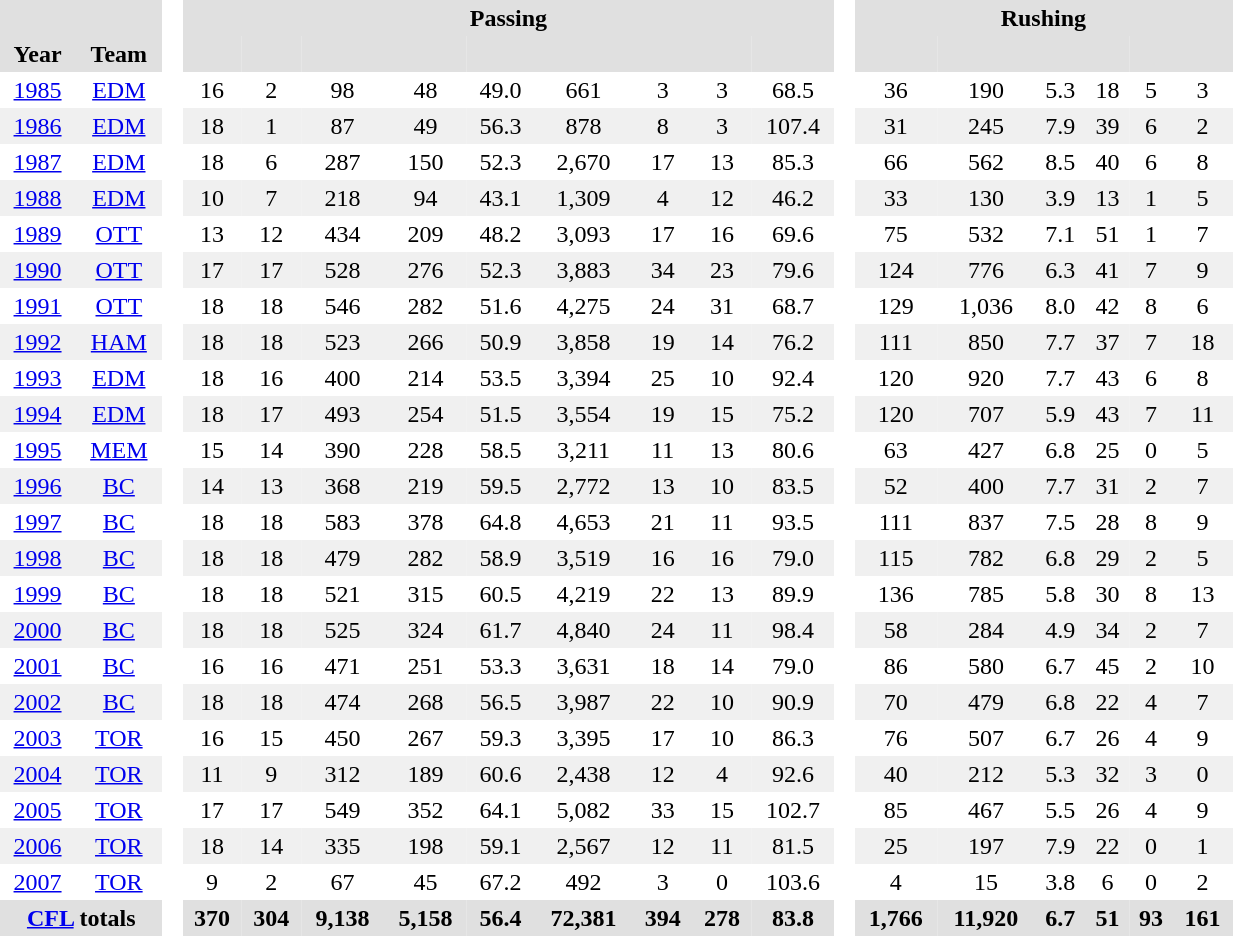<table BORDER="0" CELLPADDING="3" CELLSPACING="0" width="65%" style="text-align:center">
<tr bgcolor="#e0e0e0">
<th colspan="2"></th>
<th rowspan="99" bgcolor="#ffffff"> </th>
<th colspan="9">Passing</th>
<th rowspan="99" bgcolor="#ffffff"> </th>
<th colspan="6">Rushing</th>
</tr>
<tr bgcolor="#e0e0e0">
<th>Year</th>
<th>Team</th>
<th></th>
<th></th>
<th></th>
<th></th>
<th></th>
<th></th>
<th></th>
<th></th>
<th></th>
<th></th>
<th></th>
<th></th>
<th></th>
<th></th>
<th></th>
</tr>
<tr ALIGN="center">
<td><a href='#'>1985</a></td>
<td><a href='#'>EDM</a></td>
<td>16</td>
<td>2</td>
<td>98</td>
<td>48</td>
<td>49.0</td>
<td>661</td>
<td>3</td>
<td>3</td>
<td>68.5</td>
<td>36</td>
<td>190</td>
<td>5.3</td>
<td>18</td>
<td>5</td>
<td>3</td>
</tr>
<tr ALIGN="center" bgcolor="#f0f0f0">
<td><a href='#'>1986</a></td>
<td><a href='#'>EDM</a></td>
<td>18</td>
<td>1</td>
<td>87</td>
<td>49</td>
<td>56.3</td>
<td>878</td>
<td>8</td>
<td>3</td>
<td>107.4</td>
<td>31</td>
<td>245</td>
<td>7.9</td>
<td>39</td>
<td>6</td>
<td>2</td>
</tr>
<tr ALIGN="center">
<td><a href='#'>1987</a></td>
<td><a href='#'>EDM</a></td>
<td>18</td>
<td>6</td>
<td>287</td>
<td>150</td>
<td>52.3</td>
<td>2,670</td>
<td>17</td>
<td>13</td>
<td>85.3</td>
<td>66</td>
<td>562</td>
<td>8.5</td>
<td>40</td>
<td>6</td>
<td>8</td>
</tr>
<tr ALIGN="center" bgcolor="#f0f0f0">
<td><a href='#'>1988</a></td>
<td><a href='#'>EDM</a></td>
<td>10</td>
<td>7</td>
<td>218</td>
<td>94</td>
<td>43.1</td>
<td>1,309</td>
<td>4</td>
<td>12</td>
<td>46.2</td>
<td>33</td>
<td>130</td>
<td>3.9</td>
<td>13</td>
<td>1</td>
<td>5</td>
</tr>
<tr ALIGN="center">
<td><a href='#'>1989</a></td>
<td><a href='#'>OTT</a></td>
<td>13</td>
<td>12</td>
<td>434</td>
<td>209</td>
<td>48.2</td>
<td>3,093</td>
<td>17</td>
<td>16</td>
<td>69.6</td>
<td>75</td>
<td>532</td>
<td>7.1</td>
<td>51</td>
<td>1</td>
<td>7</td>
</tr>
<tr ALIGN="center" bgcolor="#f0f0f0">
<td><a href='#'>1990</a></td>
<td><a href='#'>OTT</a></td>
<td>17</td>
<td>17</td>
<td>528</td>
<td>276</td>
<td>52.3</td>
<td>3,883</td>
<td>34</td>
<td>23</td>
<td>79.6</td>
<td>124</td>
<td>776</td>
<td>6.3</td>
<td>41</td>
<td>7</td>
<td>9</td>
</tr>
<tr ALIGN="center">
<td><a href='#'>1991</a></td>
<td><a href='#'>OTT</a></td>
<td>18</td>
<td>18</td>
<td>546</td>
<td>282</td>
<td>51.6</td>
<td>4,275</td>
<td>24</td>
<td>31</td>
<td>68.7</td>
<td>129</td>
<td>1,036</td>
<td>8.0</td>
<td>42</td>
<td>8</td>
<td>6</td>
</tr>
<tr ALIGN="center" bgcolor="#f0f0f0">
<td><a href='#'>1992</a></td>
<td><a href='#'>HAM</a></td>
<td>18</td>
<td>18</td>
<td>523</td>
<td>266</td>
<td>50.9</td>
<td>3,858</td>
<td>19</td>
<td>14</td>
<td>76.2</td>
<td>111</td>
<td>850</td>
<td>7.7</td>
<td>37</td>
<td>7</td>
<td>18</td>
</tr>
<tr ALIGN="center">
<td><a href='#'>1993</a></td>
<td><a href='#'>EDM</a></td>
<td>18</td>
<td>16</td>
<td>400</td>
<td>214</td>
<td>53.5</td>
<td>3,394</td>
<td>25</td>
<td>10</td>
<td>92.4</td>
<td>120</td>
<td>920</td>
<td>7.7</td>
<td>43</td>
<td>6</td>
<td>8</td>
</tr>
<tr ALIGN="center" bgcolor="#f0f0f0">
<td><a href='#'>1994</a></td>
<td><a href='#'>EDM</a></td>
<td>18</td>
<td>17</td>
<td>493</td>
<td>254</td>
<td>51.5</td>
<td>3,554</td>
<td>19</td>
<td>15</td>
<td>75.2</td>
<td>120</td>
<td>707</td>
<td>5.9</td>
<td>43</td>
<td>7</td>
<td>11</td>
</tr>
<tr ALIGN="center">
<td><a href='#'>1995</a></td>
<td><a href='#'>MEM</a></td>
<td>15</td>
<td>14</td>
<td>390</td>
<td>228</td>
<td>58.5</td>
<td>3,211</td>
<td>11</td>
<td>13</td>
<td>80.6</td>
<td>63</td>
<td>427</td>
<td>6.8</td>
<td>25</td>
<td>0</td>
<td>5</td>
</tr>
<tr ALIGN="center" bgcolor="#f0f0f0">
<td><a href='#'>1996</a></td>
<td><a href='#'>BC</a></td>
<td>14</td>
<td>13</td>
<td>368</td>
<td>219</td>
<td>59.5</td>
<td>2,772</td>
<td>13</td>
<td>10</td>
<td>83.5</td>
<td>52</td>
<td>400</td>
<td>7.7</td>
<td>31</td>
<td>2</td>
<td>7</td>
</tr>
<tr ALIGN="center">
<td><a href='#'>1997</a></td>
<td><a href='#'>BC</a></td>
<td>18</td>
<td>18</td>
<td>583</td>
<td>378</td>
<td>64.8</td>
<td>4,653</td>
<td>21</td>
<td>11</td>
<td>93.5</td>
<td>111</td>
<td>837</td>
<td>7.5</td>
<td>28</td>
<td>8</td>
<td>9</td>
</tr>
<tr ALIGN="center" bgcolor="#f0f0f0">
<td><a href='#'>1998</a></td>
<td><a href='#'>BC</a></td>
<td>18</td>
<td>18</td>
<td>479</td>
<td>282</td>
<td>58.9</td>
<td>3,519</td>
<td>16</td>
<td>16</td>
<td>79.0</td>
<td>115</td>
<td>782</td>
<td>6.8</td>
<td>29</td>
<td>2</td>
<td>5</td>
</tr>
<tr ALIGN="center">
<td><a href='#'>1999</a></td>
<td><a href='#'>BC</a></td>
<td>18</td>
<td>18</td>
<td>521</td>
<td>315</td>
<td>60.5</td>
<td>4,219</td>
<td>22</td>
<td>13</td>
<td>89.9</td>
<td>136</td>
<td>785</td>
<td>5.8</td>
<td>30</td>
<td>8</td>
<td>13</td>
</tr>
<tr ALIGN="center" bgcolor="#f0f0f0">
<td><a href='#'>2000</a></td>
<td><a href='#'>BC</a></td>
<td>18</td>
<td>18</td>
<td>525</td>
<td>324</td>
<td>61.7</td>
<td>4,840</td>
<td>24</td>
<td>11</td>
<td>98.4</td>
<td>58</td>
<td>284</td>
<td>4.9</td>
<td>34</td>
<td>2</td>
<td>7</td>
</tr>
<tr ALIGN="center">
<td><a href='#'>2001</a></td>
<td><a href='#'>BC</a></td>
<td>16</td>
<td>16</td>
<td>471</td>
<td>251</td>
<td>53.3</td>
<td>3,631</td>
<td>18</td>
<td>14</td>
<td>79.0</td>
<td>86</td>
<td>580</td>
<td>6.7</td>
<td>45</td>
<td>2</td>
<td>10</td>
</tr>
<tr ALIGN="center" bgcolor="#f0f0f0">
<td><a href='#'>2002</a></td>
<td><a href='#'>BC</a></td>
<td>18</td>
<td>18</td>
<td>474</td>
<td>268</td>
<td>56.5</td>
<td>3,987</td>
<td>22</td>
<td>10</td>
<td>90.9</td>
<td>70</td>
<td>479</td>
<td>6.8</td>
<td>22</td>
<td>4</td>
<td>7</td>
</tr>
<tr ALIGN="center">
<td><a href='#'>2003</a></td>
<td><a href='#'>TOR</a></td>
<td>16</td>
<td>15</td>
<td>450</td>
<td>267</td>
<td>59.3</td>
<td>3,395</td>
<td>17</td>
<td>10</td>
<td>86.3</td>
<td>76</td>
<td>507</td>
<td>6.7</td>
<td>26</td>
<td>4</td>
<td>9</td>
</tr>
<tr ALIGN="center" bgcolor="#f0f0f0">
<td><a href='#'>2004</a></td>
<td><a href='#'>TOR</a></td>
<td>11</td>
<td>9</td>
<td>312</td>
<td>189</td>
<td>60.6</td>
<td>2,438</td>
<td>12</td>
<td>4</td>
<td>92.6</td>
<td>40</td>
<td>212</td>
<td>5.3</td>
<td>32</td>
<td>3</td>
<td>0</td>
</tr>
<tr ALIGN="center">
<td><a href='#'>2005</a></td>
<td><a href='#'>TOR</a></td>
<td>17</td>
<td>17</td>
<td>549</td>
<td>352</td>
<td>64.1</td>
<td>5,082</td>
<td>33</td>
<td>15</td>
<td>102.7</td>
<td>85</td>
<td>467</td>
<td>5.5</td>
<td>26</td>
<td>4</td>
<td>9</td>
</tr>
<tr ALIGN="center" bgcolor="#f0f0f0">
<td><a href='#'>2006</a></td>
<td><a href='#'>TOR</a></td>
<td>18</td>
<td>14</td>
<td>335</td>
<td>198</td>
<td>59.1</td>
<td>2,567</td>
<td>12</td>
<td>11</td>
<td>81.5</td>
<td>25</td>
<td>197</td>
<td>7.9</td>
<td>22</td>
<td>0</td>
<td>1</td>
</tr>
<tr ALIGN="center">
<td><a href='#'>2007</a></td>
<td><a href='#'>TOR</a></td>
<td>9</td>
<td>2</td>
<td>67</td>
<td>45</td>
<td>67.2</td>
<td>492</td>
<td>3</td>
<td>0</td>
<td>103.6</td>
<td>4</td>
<td>15</td>
<td>3.8</td>
<td>6</td>
<td>0</td>
<td>2</td>
</tr>
<tr bgcolor="#e0e0e0">
<th colspan="2"><a href='#'>CFL</a> totals</th>
<th>370</th>
<th>304</th>
<th>9,138</th>
<th>5,158</th>
<th>56.4</th>
<th>72,381</th>
<th>394</th>
<th>278</th>
<th>83.8</th>
<th>1,766</th>
<th>11,920</th>
<th>6.7</th>
<th>51</th>
<th>93</th>
<th>161</th>
</tr>
</table>
